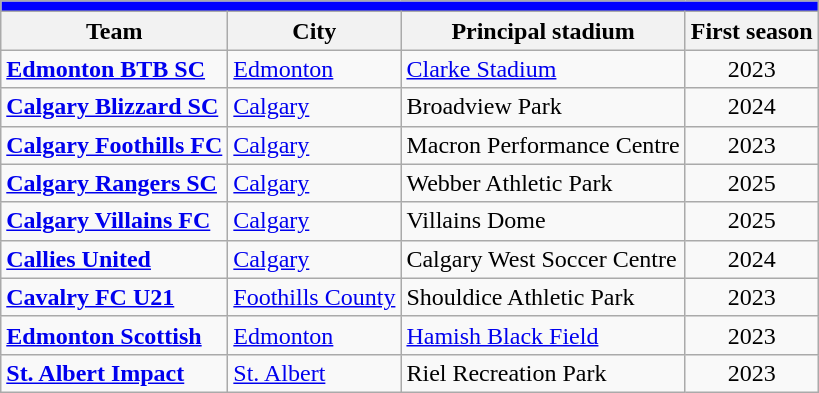<table class="wikitable sortable">
<tr>
<th style="background:blue" colspan="6"></th>
</tr>
<tr>
<th>Team</th>
<th>City</th>
<th>Principal stadium</th>
<th>First season</th>
</tr>
<tr>
<td><strong><a href='#'>Edmonton BTB SC</a></strong></td>
<td><a href='#'>Edmonton</a></td>
<td><a href='#'>Clarke Stadium</a></td>
<td align=center>2023</td>
</tr>
<tr>
<td><strong><a href='#'>Calgary Blizzard SC</a></strong></td>
<td><a href='#'>Calgary</a></td>
<td>Broadview Park</td>
<td align=center>2024</td>
</tr>
<tr>
<td><strong><a href='#'>Calgary Foothills FC</a></strong></td>
<td><a href='#'>Calgary</a></td>
<td>Macron Performance Centre</td>
<td align=center>2023</td>
</tr>
<tr>
<td><strong><a href='#'>Calgary Rangers SC</a></strong></td>
<td><a href='#'>Calgary</a></td>
<td>Webber Athletic Park</td>
<td align=center>2025</td>
</tr>
<tr>
<td><strong><a href='#'>Calgary Villains FC</a></strong></td>
<td><a href='#'>Calgary</a></td>
<td>Villains Dome</td>
<td align=center>2025</td>
</tr>
<tr>
<td><strong><a href='#'>Callies United</a></strong></td>
<td><a href='#'>Calgary</a></td>
<td>Calgary West Soccer Centre</td>
<td align=center>2024</td>
</tr>
<tr>
<td><strong><a href='#'>Cavalry FC U21</a></strong></td>
<td><a href='#'>Foothills County</a></td>
<td>Shouldice Athletic Park</td>
<td align=center>2023</td>
</tr>
<tr>
<td><strong><a href='#'>Edmonton Scottish</a></strong></td>
<td><a href='#'>Edmonton</a></td>
<td><a href='#'>Hamish Black Field</a></td>
<td align=center>2023</td>
</tr>
<tr>
<td><strong><a href='#'>St. Albert Impact</a></strong></td>
<td><a href='#'>St. Albert</a></td>
<td>Riel Recreation Park</td>
<td align=center>2023</td>
</tr>
</table>
